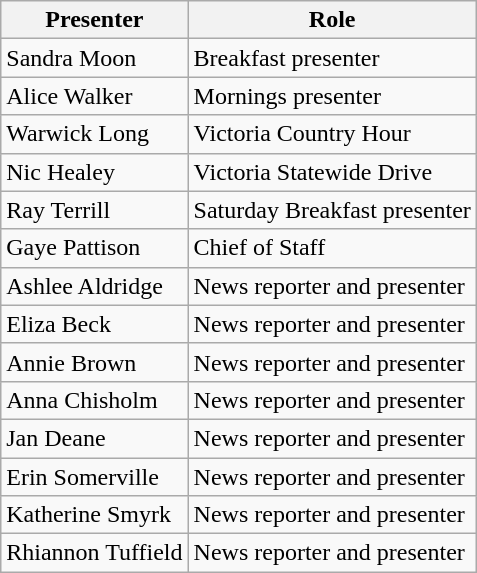<table class="wikitable sortable">
<tr>
<th>Presenter</th>
<th>Role</th>
</tr>
<tr>
<td>Sandra Moon</td>
<td>Breakfast presenter</td>
</tr>
<tr>
<td>Alice Walker</td>
<td>Mornings presenter</td>
</tr>
<tr>
<td>Warwick Long</td>
<td>Victoria Country Hour</td>
</tr>
<tr>
<td>Nic Healey</td>
<td>Victoria Statewide Drive</td>
</tr>
<tr>
<td>Ray Terrill</td>
<td>Saturday Breakfast presenter</td>
</tr>
<tr>
<td>Gaye Pattison</td>
<td>Chief of Staff</td>
</tr>
<tr>
<td>Ashlee Aldridge</td>
<td>News reporter and presenter</td>
</tr>
<tr>
<td>Eliza Beck</td>
<td>News reporter and presenter</td>
</tr>
<tr>
<td>Annie Brown</td>
<td>News reporter and presenter</td>
</tr>
<tr>
<td>Anna Chisholm</td>
<td>News reporter and presenter</td>
</tr>
<tr>
<td>Jan Deane</td>
<td>News reporter and presenter</td>
</tr>
<tr>
<td>Erin Somerville</td>
<td>News reporter and presenter</td>
</tr>
<tr>
<td>Katherine Smyrk</td>
<td>News reporter and presenter</td>
</tr>
<tr>
<td>Rhiannon Tuffield</td>
<td>News reporter and presenter</td>
</tr>
</table>
